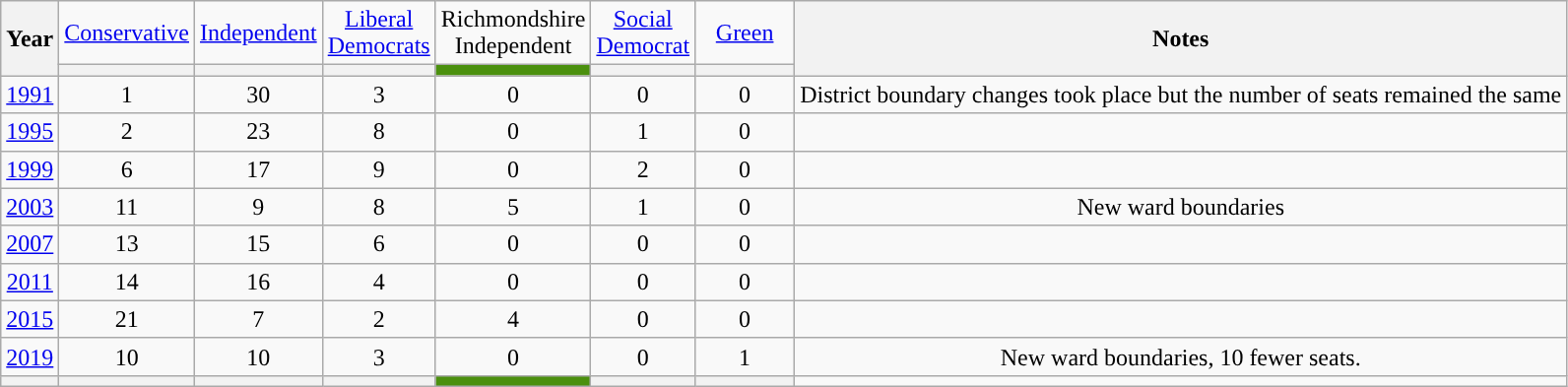<table class=wikitable style=text-align:center>
<tr>
<th rowspan=2>Year</th>
<td width="60"><a href='#'>Conservative</a></td>
<td width="60"><a href='#'>Independent</a></td>
<td width="60"><a href='#'>Liberal Democrats</a></td>
<td width="60">Richmondshire Independent</td>
<td width="60"><a href='#'>Social Democrat</a></td>
<td width="60"><a href='#'>Green</a></td>
<th rowspan="2">Notes</th>
</tr>
<tr>
<th style="background-color: "></th>
<th style="background-color: "></th>
<th style="background-color: "></th>
<th style="background-color: #4b900e"></th>
<th style="background-color: "></th>
<th style="background-color: "></th>
</tr>
<tr>
<td><a href='#'>1991</a></td>
<td>1</td>
<td>30</td>
<td>3</td>
<td>0</td>
<td>0</td>
<td>0</td>
<td>District boundary changes took place but the number of seats remained the same</td>
</tr>
<tr>
<td><a href='#'>1995</a></td>
<td>2</td>
<td>23</td>
<td>8</td>
<td>0</td>
<td>1</td>
<td>0</td>
<td></td>
</tr>
<tr>
<td><a href='#'>1999</a></td>
<td>6</td>
<td>17</td>
<td>9</td>
<td>0</td>
<td>2</td>
<td>0</td>
<td></td>
</tr>
<tr>
<td><a href='#'>2003</a></td>
<td>11</td>
<td>9</td>
<td>8</td>
<td>5</td>
<td>1</td>
<td>0</td>
<td>New ward boundaries</td>
</tr>
<tr>
<td><a href='#'>2007</a></td>
<td>13</td>
<td>15</td>
<td>6</td>
<td>0</td>
<td>0</td>
<td>0</td>
<td></td>
</tr>
<tr>
<td><a href='#'>2011</a></td>
<td>14</td>
<td>16</td>
<td>4</td>
<td>0</td>
<td>0</td>
<td>0</td>
<td></td>
</tr>
<tr>
<td><a href='#'>2015</a></td>
<td>21</td>
<td>7</td>
<td>2</td>
<td>4</td>
<td>0</td>
<td>0</td>
<td></td>
</tr>
<tr>
<td><a href='#'>2019</a></td>
<td>10</td>
<td>10</td>
<td>3</td>
<td>0</td>
<td>0</td>
<td>1</td>
<td>New ward boundaries, 10 fewer seats.</td>
</tr>
<tr>
<th></th>
<th style="background-color: "></th>
<th style="background-color: "></th>
<th style="background-color: "></th>
<th style="background-color: #4b900e"></th>
<th style="background-color: "></th>
<th style="background-color: "></th>
<td></td>
</tr>
</table>
